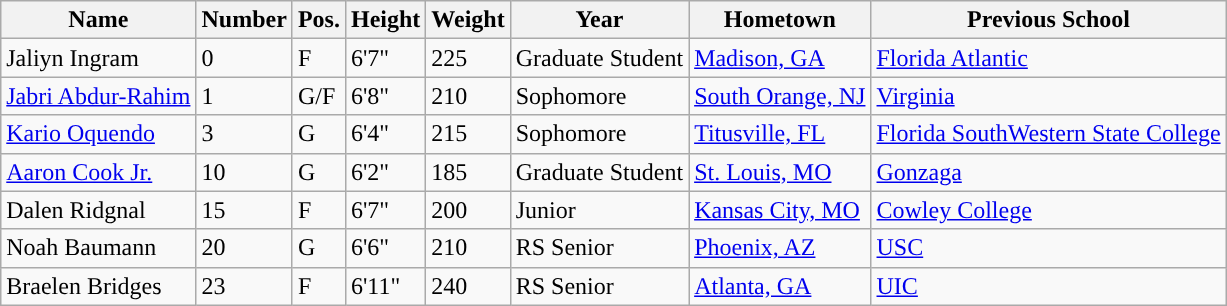<table class="wikitable sortable" border="1">
<tr>
<th>Name</th>
<th>Number</th>
<th>Pos.</th>
<th>Height</th>
<th>Weight</th>
<th>Year</th>
<th>Hometown</th>
<th class="unsortable">Previous School</th>
</tr>
<tr>
<td>Jaliyn Ingram</td>
<td>0</td>
<td>F</td>
<td>6'7"</td>
<td>225</td>
<td>Graduate Student</td>
<td><a href='#'>Madison, GA</a></td>
<td><a href='#'>Florida Atlantic</a></td>
</tr>
<tr>
<td><a href='#'>Jabri Abdur-Rahim</a></td>
<td>1</td>
<td>G/F</td>
<td>6'8"</td>
<td>210</td>
<td>Sophomore</td>
<td><a href='#'>South Orange, NJ</a></td>
<td><a href='#'>Virginia</a></td>
</tr>
<tr>
<td><a href='#'>Kario Oquendo</a></td>
<td>3</td>
<td>G</td>
<td>6'4"</td>
<td>215</td>
<td>Sophomore</td>
<td><a href='#'>Titusville, FL</a></td>
<td><a href='#'>Florida SouthWestern State College</a></td>
</tr>
<tr>
<td><a href='#'>Aaron Cook Jr.</a></td>
<td>10</td>
<td>G</td>
<td>6'2"</td>
<td>185</td>
<td>Graduate Student</td>
<td><a href='#'>St. Louis, MO</a></td>
<td><a href='#'>Gonzaga</a></td>
</tr>
<tr>
<td>Dalen Ridgnal</td>
<td>15</td>
<td>F</td>
<td>6'7"</td>
<td>200</td>
<td>Junior</td>
<td><a href='#'>Kansas City, MO</a></td>
<td><a href='#'>Cowley College</a></td>
</tr>
<tr>
<td>Noah Baumann</td>
<td>20</td>
<td>G</td>
<td>6'6"</td>
<td>210</td>
<td>RS Senior</td>
<td><a href='#'>Phoenix, AZ</a></td>
<td><a href='#'>USC</a></td>
</tr>
<tr>
<td>Braelen Bridges</td>
<td>23</td>
<td>F</td>
<td>6'11"</td>
<td>240</td>
<td>RS Senior</td>
<td><a href='#'>Atlanta, GA</a></td>
<td><a href='#'>UIC</a></td>
</tr>
</table>
